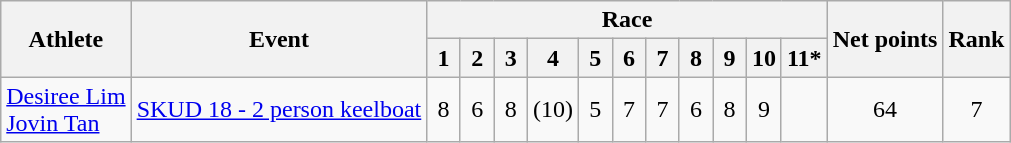<table class=wikitable>
<tr>
<th rowspan="2">Athlete</th>
<th rowspan="2">Event</th>
<th colspan="11">Race</th>
<th rowspan="2">Net points</th>
<th rowspan="2">Rank</th>
</tr>
<tr>
<th width="15">1</th>
<th width="15">2</th>
<th width="15">3</th>
<th width="15">4</th>
<th width="15">5</th>
<th width="15">6</th>
<th width="15">7</th>
<th width="15">8</th>
<th width="15">9</th>
<th width="15">10</th>
<th width="15">11*</th>
</tr>
<tr align=center>
<td align=left><a href='#'>Desiree Lim</a><br><a href='#'>Jovin Tan</a></td>
<td align=left><a href='#'>SKUD 18 - 2 person keelboat</a></td>
<td>8</td>
<td>6</td>
<td>8</td>
<td>(10)</td>
<td>5</td>
<td>7</td>
<td>7</td>
<td>6</td>
<td>8</td>
<td>9</td>
<td></td>
<td>64</td>
<td>7</td>
</tr>
</table>
